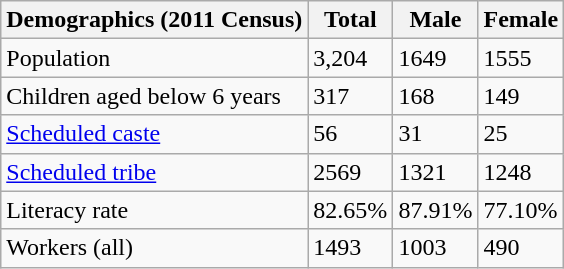<table class="wikitable sortable">
<tr>
<th>Demographics (2011 Census)</th>
<th>Total</th>
<th>Male</th>
<th>Female</th>
</tr>
<tr>
<td>Population</td>
<td>3,204</td>
<td>1649</td>
<td>1555</td>
</tr>
<tr>
<td>Children aged below 6 years</td>
<td>317</td>
<td>168</td>
<td>149</td>
</tr>
<tr>
<td><a href='#'>Scheduled caste</a></td>
<td>56</td>
<td>31</td>
<td>25</td>
</tr>
<tr>
<td><a href='#'>Scheduled tribe</a></td>
<td>2569</td>
<td>1321</td>
<td>1248</td>
</tr>
<tr>
<td>Literacy rate</td>
<td>82.65%</td>
<td>87.91%</td>
<td>77.10%</td>
</tr>
<tr>
<td>Workers (all)</td>
<td>1493</td>
<td>1003</td>
<td>490</td>
</tr>
</table>
